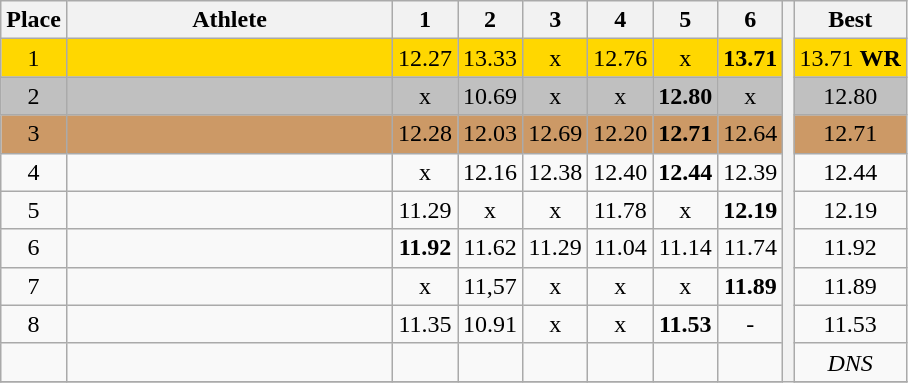<table class="wikitable" style="text-align:center">
<tr>
<th>Place</th>
<th width=210>Athlete</th>
<th>1</th>
<th>2</th>
<th>3</th>
<th>4</th>
<th>5</th>
<th>6</th>
<th rowspan=20></th>
<th>Best</th>
</tr>
<tr bgcolor=gold>
<td>1</td>
<td align=left></td>
<td>12.27</td>
<td>13.33</td>
<td>x</td>
<td>12.76</td>
<td>x</td>
<td><strong>13.71</strong></td>
<td>13.71 <strong>WR</strong></td>
</tr>
<tr bgcolor=silver>
<td>2</td>
<td align=left></td>
<td>x</td>
<td>10.69</td>
<td>x</td>
<td>x</td>
<td><strong>12.80</strong></td>
<td>x</td>
<td>12.80</td>
</tr>
<tr bgcolor=cc9966>
<td>3</td>
<td align=left></td>
<td>12.28</td>
<td>12.03</td>
<td>12.69</td>
<td>12.20</td>
<td><strong>12.71</strong></td>
<td>12.64</td>
<td>12.71</td>
</tr>
<tr>
<td>4</td>
<td align=left></td>
<td>x</td>
<td>12.16</td>
<td>12.38</td>
<td>12.40</td>
<td><strong>12.44</strong></td>
<td>12.39</td>
<td>12.44</td>
</tr>
<tr>
<td>5</td>
<td align=left></td>
<td>11.29</td>
<td>x</td>
<td>x</td>
<td>11.78</td>
<td>x</td>
<td><strong>12.19</strong></td>
<td>12.19</td>
</tr>
<tr>
<td>6</td>
<td align=left></td>
<td><strong>11.92</strong></td>
<td>11.62</td>
<td>11.29</td>
<td>11.04</td>
<td>11.14</td>
<td>11.74</td>
<td>11.92</td>
</tr>
<tr>
<td>7</td>
<td align=left></td>
<td>x</td>
<td>11,57</td>
<td>x</td>
<td>x</td>
<td>x</td>
<td><strong>11.89</strong></td>
<td>11.89</td>
</tr>
<tr>
<td>8</td>
<td align=left></td>
<td>11.35</td>
<td>10.91</td>
<td>x</td>
<td>x</td>
<td><strong>11.53</strong></td>
<td>-</td>
<td>11.53</td>
</tr>
<tr>
<td></td>
<td align=left></td>
<td></td>
<td></td>
<td></td>
<td></td>
<td></td>
<td></td>
<td><em>DNS</em></td>
</tr>
<tr>
</tr>
</table>
